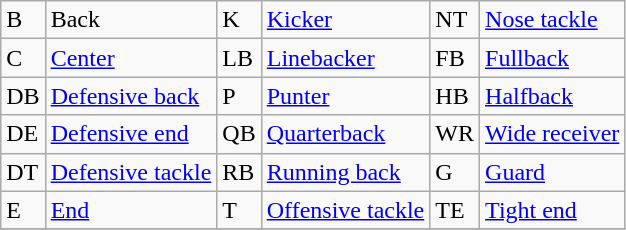<table class="wikitable">
<tr>
<td>B</td>
<td>Back</td>
<td>K</td>
<td><a href='#'>Kicker</a></td>
<td>NT</td>
<td><a href='#'>Nose tackle</a></td>
</tr>
<tr>
<td>C</td>
<td><a href='#'>Center</a></td>
<td>LB</td>
<td><a href='#'>Linebacker</a></td>
<td>FB</td>
<td><a href='#'>Fullback</a></td>
</tr>
<tr>
<td>DB</td>
<td><a href='#'>Defensive back</a></td>
<td>P</td>
<td><a href='#'>Punter</a></td>
<td>HB</td>
<td><a href='#'>Halfback</a></td>
</tr>
<tr>
<td>DE</td>
<td><a href='#'>Defensive end</a></td>
<td>QB</td>
<td><a href='#'>Quarterback</a></td>
<td>WR</td>
<td><a href='#'>Wide receiver</a></td>
</tr>
<tr>
<td>DT</td>
<td><a href='#'>Defensive tackle</a></td>
<td>RB</td>
<td><a href='#'>Running back</a></td>
<td>G</td>
<td><a href='#'>Guard</a></td>
</tr>
<tr>
<td>E</td>
<td><a href='#'>End</a></td>
<td>T</td>
<td><a href='#'>Offensive tackle</a></td>
<td>TE</td>
<td><a href='#'>Tight end</a></td>
</tr>
<tr>
</tr>
</table>
